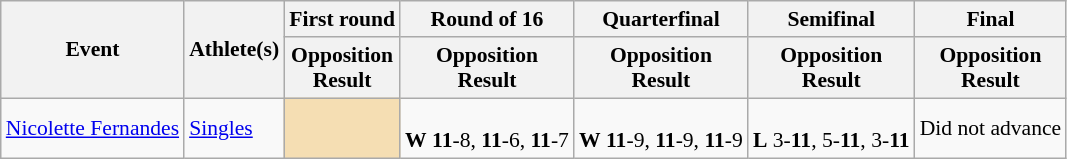<table class="wikitable" border="1" style="font-size:90%">
<tr>
<th rowspan=2>Event</th>
<th rowspan=2>Athlete(s)</th>
<th>First round</th>
<th>Round of 16</th>
<th>Quarterfinal</th>
<th>Semifinal</th>
<th>Final</th>
</tr>
<tr>
<th>Opposition<br>Result</th>
<th>Opposition<br>Result</th>
<th>Opposition<br>Result</th>
<th>Opposition<br>Result</th>
<th>Opposition<br>Result</th>
</tr>
<tr>
<td><a href='#'>Nicolette Fernandes</a></td>
<td><a href='#'>Singles</a></td>
<td bgcolor=wheat></td>
<td align=center><br><strong>W</strong> <strong>11</strong>-8, <strong>11</strong>-6, <strong>11</strong>-7</td>
<td align=center><br><strong>W</strong> <strong>11</strong>-9, <strong>11</strong>-9, <strong>11</strong>-9</td>
<td align=center><br><strong>L</strong> 3-<strong>11</strong>, 5-<strong>11</strong>, 3-<strong>11</strong><br></td>
<td align=center>Did not advance</td>
</tr>
</table>
